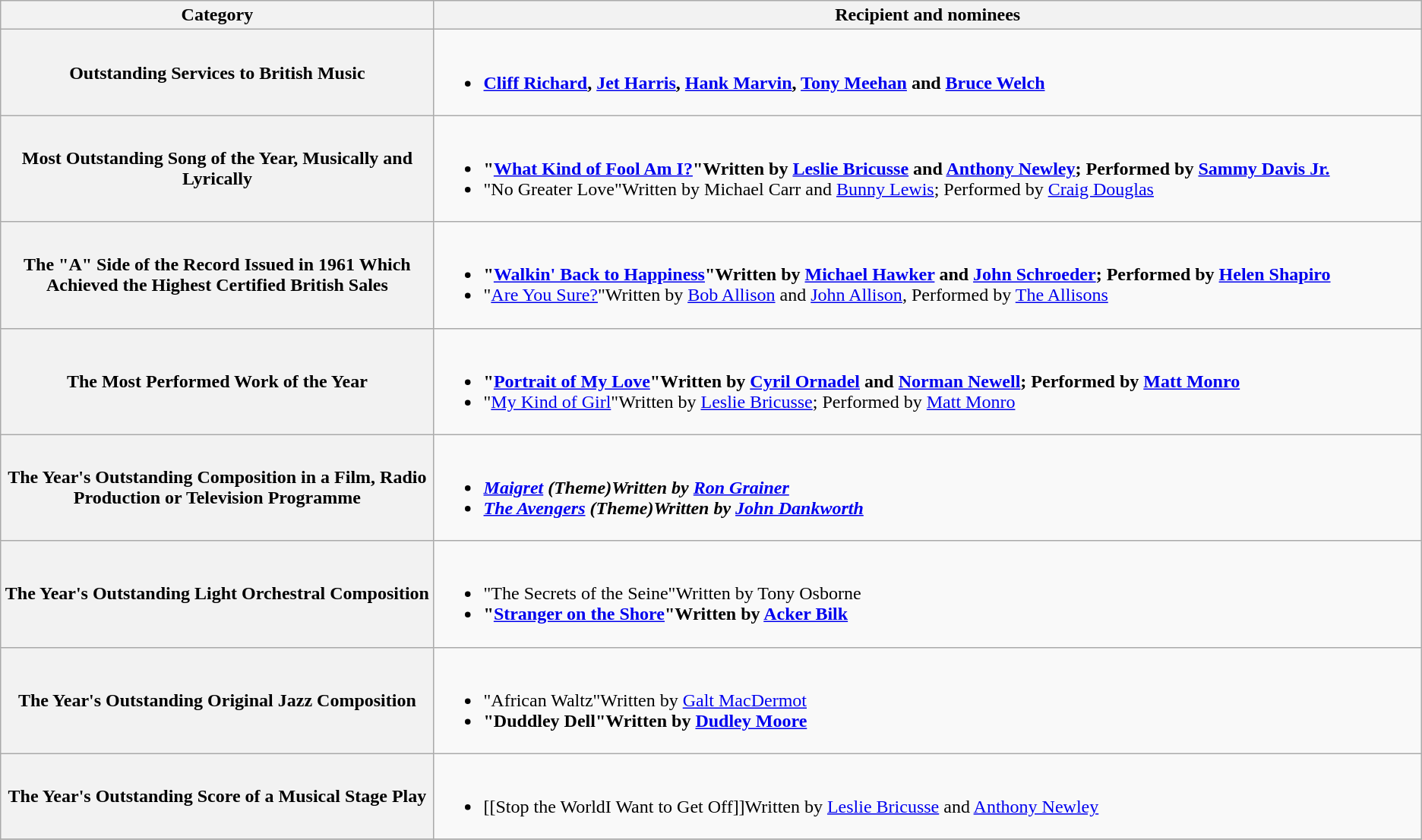<table class="wikitable">
<tr>
<th width="25%">Category</th>
<th width="57%">Recipient and nominees</th>
</tr>
<tr>
<th scope="row">Outstanding Services to British Music</th>
<td><br><ul><li><strong><a href='#'>Cliff Richard</a>, <a href='#'>Jet Harris</a>, <a href='#'>Hank Marvin</a>, <a href='#'>Tony Meehan</a> and <a href='#'>Bruce Welch</a></strong></li></ul></td>
</tr>
<tr>
<th scope="row">Most Outstanding Song of the Year, Musically and Lyrically</th>
<td><br><ul><li><strong>"<a href='#'>What Kind of Fool Am I?</a>"Written by <a href='#'>Leslie Bricusse</a> and <a href='#'>Anthony Newley</a>; Performed by <a href='#'>Sammy Davis Jr.</a></strong></li><li>"No Greater Love"Written by Michael Carr and <a href='#'>Bunny Lewis</a>; Performed by <a href='#'>Craig Douglas</a></li></ul></td>
</tr>
<tr>
<th scope="row">The "A" Side of the Record Issued in 1961 Which Achieved the Highest Certified British Sales</th>
<td><br><ul><li><strong>"<a href='#'>Walkin' Back to Happiness</a>"Written by <a href='#'>Michael Hawker</a> and <a href='#'>John Schroeder</a>; Performed by <a href='#'>Helen Shapiro</a></strong></li><li>"<a href='#'>Are You Sure?</a>"Written by <a href='#'>Bob Allison</a> and <a href='#'>John Allison</a>, Performed by <a href='#'>The Allisons</a></li></ul></td>
</tr>
<tr>
<th scope="row">The Most Performed Work of the Year</th>
<td><br><ul><li><strong>"<a href='#'>Portrait of My Love</a>"Written by <a href='#'>Cyril Ornadel</a> and <a href='#'>Norman Newell</a>; Performed by <a href='#'>Matt Monro</a></strong></li><li>"<a href='#'>My Kind of Girl</a>"Written by <a href='#'>Leslie Bricusse</a>; Performed by <a href='#'>Matt Monro</a></li></ul></td>
</tr>
<tr>
<th scope="row">The Year's Outstanding Composition in a Film, Radio Production or Television Programme</th>
<td><br><ul><li><strong><em><a href='#'>Maigret</a><em> (Theme)Written by <a href='#'>Ron Grainer</a><strong></li><li></em><a href='#'>The Avengers</a><em> (Theme)Written by <a href='#'>John Dankworth</a></li></ul></td>
</tr>
<tr>
<th scope="row">The Year's Outstanding Light Orchestral Composition</th>
<td><br><ul><li></strong>"The Secrets of the Seine"Written by Tony Osborne<strong></li><li>"<a href='#'>Stranger on the Shore</a>"Written by <a href='#'>Acker Bilk</a></li></ul></td>
</tr>
<tr>
<th scope="row">The Year's Outstanding Original Jazz Composition</th>
<td><br><ul><li></strong>"African Waltz"Written by <a href='#'>Galt MacDermot</a><strong></li><li>"Duddley Dell"Written by <a href='#'>Dudley Moore</a></li></ul></td>
</tr>
<tr>
<th scope="row">The Year's Outstanding Score of a Musical Stage Play</th>
<td><br><ul><li></em></strong>[[Stop the WorldI Want to Get Off]]</em>Written by <a href='#'>Leslie Bricusse</a> and <a href='#'>Anthony Newley</a></strong></li></ul></td>
</tr>
<tr>
</tr>
</table>
